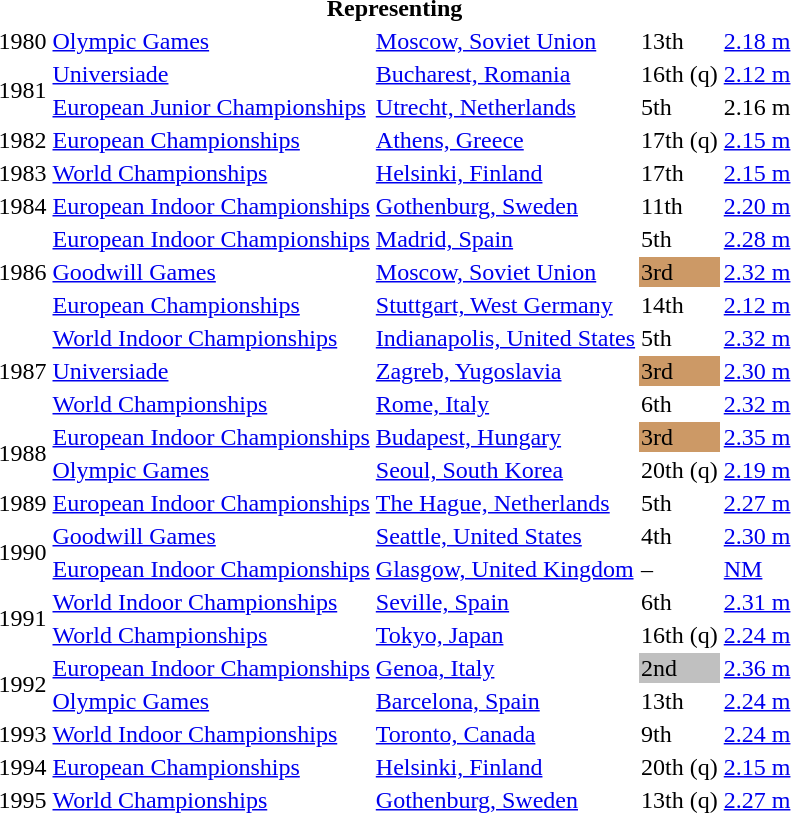<table>
<tr>
<th colspan="6">Representing </th>
</tr>
<tr>
<td>1980</td>
<td><a href='#'>Olympic Games</a></td>
<td><a href='#'>Moscow, Soviet Union</a></td>
<td>13th</td>
<td><a href='#'>2.18 m</a></td>
</tr>
<tr>
<td rowspan=2>1981</td>
<td><a href='#'>Universiade</a></td>
<td><a href='#'>Bucharest, Romania</a></td>
<td>16th (q)</td>
<td><a href='#'>2.12 m</a></td>
</tr>
<tr>
<td><a href='#'>European Junior Championships</a></td>
<td><a href='#'>Utrecht, Netherlands</a></td>
<td>5th</td>
<td>2.16 m</td>
</tr>
<tr>
<td>1982</td>
<td><a href='#'>European Championships</a></td>
<td><a href='#'>Athens, Greece</a></td>
<td>17th (q)</td>
<td><a href='#'>2.15 m</a></td>
</tr>
<tr>
<td>1983</td>
<td><a href='#'>World Championships</a></td>
<td><a href='#'>Helsinki, Finland</a></td>
<td>17th</td>
<td><a href='#'>2.15 m</a></td>
</tr>
<tr>
<td>1984</td>
<td><a href='#'>European Indoor Championships</a></td>
<td><a href='#'>Gothenburg, Sweden</a></td>
<td>11th</td>
<td><a href='#'>2.20 m</a></td>
</tr>
<tr>
<td rowspan=3>1986</td>
<td><a href='#'>European Indoor Championships</a></td>
<td><a href='#'>Madrid, Spain</a></td>
<td>5th</td>
<td><a href='#'>2.28 m</a></td>
</tr>
<tr>
<td><a href='#'>Goodwill Games</a></td>
<td><a href='#'>Moscow, Soviet Union</a></td>
<td bgcolor="cc9966">3rd</td>
<td><a href='#'>2.32 m</a></td>
</tr>
<tr>
<td><a href='#'>European Championships</a></td>
<td><a href='#'>Stuttgart, West Germany</a></td>
<td>14th</td>
<td><a href='#'>2.12 m</a></td>
</tr>
<tr>
<td rowspan=3>1987</td>
<td><a href='#'>World Indoor Championships</a></td>
<td><a href='#'>Indianapolis, United States</a></td>
<td>5th</td>
<td><a href='#'>2.32 m</a></td>
</tr>
<tr>
<td><a href='#'>Universiade</a></td>
<td><a href='#'>Zagreb, Yugoslavia</a></td>
<td bgcolor="cc9966">3rd</td>
<td><a href='#'>2.30 m</a></td>
</tr>
<tr>
<td><a href='#'>World Championships</a></td>
<td><a href='#'>Rome, Italy</a></td>
<td>6th</td>
<td><a href='#'>2.32 m</a></td>
</tr>
<tr>
<td rowspan=2>1988</td>
<td><a href='#'>European Indoor Championships</a></td>
<td><a href='#'>Budapest, Hungary</a></td>
<td bgcolor="cc9966">3rd</td>
<td><a href='#'>2.35 m</a></td>
</tr>
<tr>
<td><a href='#'>Olympic Games</a></td>
<td><a href='#'>Seoul, South Korea</a></td>
<td>20th (q)</td>
<td><a href='#'>2.19 m</a></td>
</tr>
<tr>
<td>1989</td>
<td><a href='#'>European Indoor Championships</a></td>
<td><a href='#'>The Hague, Netherlands</a></td>
<td>5th</td>
<td><a href='#'>2.27 m</a></td>
</tr>
<tr>
<td rowspan=2>1990</td>
<td><a href='#'>Goodwill Games</a></td>
<td><a href='#'>Seattle, United States</a></td>
<td>4th</td>
<td><a href='#'>2.30 m</a></td>
</tr>
<tr>
<td><a href='#'>European Indoor Championships</a></td>
<td><a href='#'>Glasgow, United Kingdom</a></td>
<td>–</td>
<td><a href='#'>NM</a></td>
</tr>
<tr>
<td rowspan=2>1991</td>
<td><a href='#'>World Indoor Championships</a></td>
<td><a href='#'>Seville, Spain</a></td>
<td>6th</td>
<td><a href='#'>2.31 m</a></td>
</tr>
<tr>
<td><a href='#'>World Championships</a></td>
<td><a href='#'>Tokyo, Japan</a></td>
<td>16th (q)</td>
<td><a href='#'>2.24 m</a></td>
</tr>
<tr>
<td rowspan=2>1992</td>
<td><a href='#'>European Indoor Championships</a></td>
<td><a href='#'>Genoa, Italy</a></td>
<td bgcolor="silver">2nd</td>
<td><a href='#'>2.36 m</a></td>
</tr>
<tr>
<td><a href='#'>Olympic Games</a></td>
<td><a href='#'>Barcelona, Spain</a></td>
<td>13th</td>
<td><a href='#'>2.24 m</a></td>
</tr>
<tr>
<td>1993</td>
<td><a href='#'>World Indoor Championships</a></td>
<td><a href='#'>Toronto, Canada</a></td>
<td>9th</td>
<td><a href='#'>2.24 m</a></td>
</tr>
<tr>
<td>1994</td>
<td><a href='#'>European Championships</a></td>
<td><a href='#'>Helsinki, Finland</a></td>
<td>20th (q)</td>
<td><a href='#'>2.15 m</a></td>
</tr>
<tr>
<td>1995</td>
<td><a href='#'>World Championships</a></td>
<td><a href='#'>Gothenburg, Sweden</a></td>
<td>13th (q)</td>
<td><a href='#'>2.27 m</a></td>
</tr>
</table>
